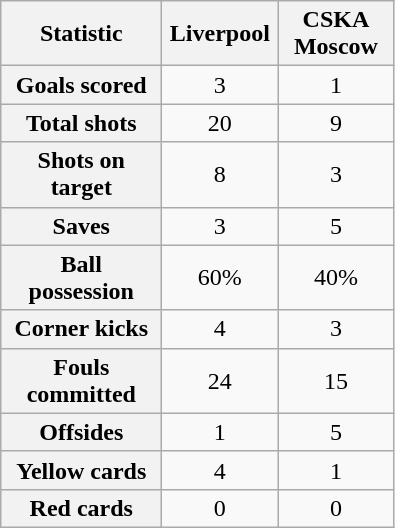<table class="wikitable plainrowheaders" style="text-align:center">
<tr>
<th scope="col" style="width:100px">Statistic</th>
<th scope="col" style="width:70px">Liverpool</th>
<th scope="col" style="width:70px">CSKA Moscow</th>
</tr>
<tr>
<th scope=row>Goals scored</th>
<td>3</td>
<td>1</td>
</tr>
<tr>
<th scope=row>Total shots</th>
<td>20</td>
<td>9</td>
</tr>
<tr>
<th scope=row>Shots on target</th>
<td>8</td>
<td>3</td>
</tr>
<tr>
<th scope=row>Saves</th>
<td>3</td>
<td>5</td>
</tr>
<tr>
<th scope=row>Ball possession</th>
<td>60%</td>
<td>40%</td>
</tr>
<tr>
<th scope=row>Corner kicks</th>
<td>4</td>
<td>3</td>
</tr>
<tr>
<th scope=row>Fouls committed</th>
<td>24</td>
<td>15</td>
</tr>
<tr>
<th scope=row>Offsides</th>
<td>1</td>
<td>5</td>
</tr>
<tr>
<th scope=row>Yellow cards</th>
<td>4</td>
<td>1</td>
</tr>
<tr>
<th scope=row>Red cards</th>
<td>0</td>
<td>0</td>
</tr>
</table>
